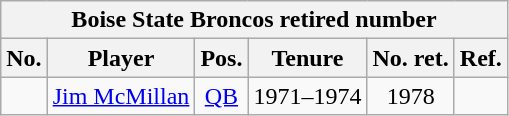<table class="wikitable" style="text-align:center">
<tr>
<th colspan=6 style =><strong>Boise State Broncos retired number</strong></th>
</tr>
<tr>
<th style = >No.</th>
<th style = >Player</th>
<th style = >Pos.</th>
<th style = >Tenure</th>
<th style = >No. ret.</th>
<th style = >Ref.</th>
</tr>
<tr>
<td></td>
<td><a href='#'>Jim McMillan</a></td>
<td><a href='#'>QB</a></td>
<td>1971–1974</td>
<td>1978</td>
<td></td>
</tr>
</table>
